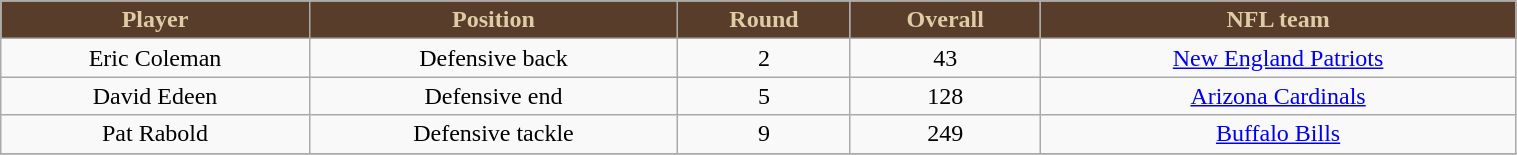<table class="wikitable" width="80%">
<tr align="center"  style="background:#593D2B;color:#DDCCA5;">
<td><strong>Player</strong></td>
<td><strong>Position</strong></td>
<td><strong>Round</strong></td>
<td><strong>Overall</strong></td>
<td><strong>NFL team</strong></td>
</tr>
<tr align="center" bgcolor="">
<td>Eric Coleman</td>
<td>Defensive back</td>
<td>2</td>
<td>43</td>
<td><a href='#'>New England Patriots</a></td>
</tr>
<tr align="center" bgcolor="">
<td>David Edeen</td>
<td>Defensive end</td>
<td>5</td>
<td>128</td>
<td><a href='#'>Arizona Cardinals</a></td>
</tr>
<tr align="center" bgcolor="">
<td>Pat Rabold</td>
<td>Defensive tackle</td>
<td>9</td>
<td>249</td>
<td><a href='#'>Buffalo Bills</a></td>
</tr>
<tr align="center" bgcolor="">
</tr>
</table>
